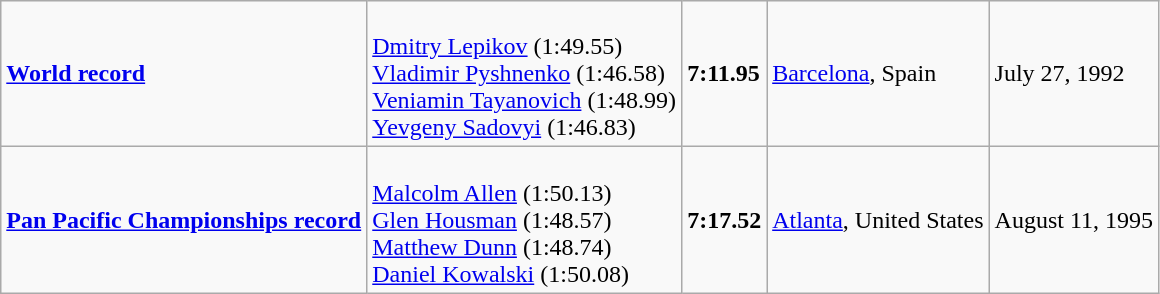<table class="wikitable">
<tr>
<td><strong><a href='#'>World record</a></strong></td>
<td><br><a href='#'>Dmitry Lepikov</a> (1:49.55)<br><a href='#'>Vladimir Pyshnenko</a> (1:46.58)<br><a href='#'>Veniamin Tayanovich</a> (1:48.99)<br><a href='#'>Yevgeny Sadovyi</a> (1:46.83)</td>
<td><strong>7:11.95</strong></td>
<td><a href='#'>Barcelona</a>, Spain</td>
<td>July 27, 1992</td>
</tr>
<tr>
<td><strong><a href='#'>Pan Pacific Championships record</a></strong></td>
<td><br><a href='#'>Malcolm Allen</a> (1:50.13)<br><a href='#'>Glen Housman</a> (1:48.57)<br><a href='#'>Matthew Dunn</a> (1:48.74)<br><a href='#'>Daniel Kowalski</a> (1:50.08)</td>
<td><strong>7:17.52</strong></td>
<td><a href='#'>Atlanta</a>, United States</td>
<td>August 11, 1995</td>
</tr>
</table>
